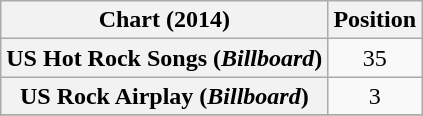<table class="wikitable plainrowheaders sortable">
<tr>
<th>Chart (2014)</th>
<th>Position</th>
</tr>
<tr>
<th scope="row">US Hot Rock Songs (<em>Billboard</em>)</th>
<td style="text-align:center;">35</td>
</tr>
<tr>
<th scope="row">US Rock Airplay (<em>Billboard</em>)</th>
<td style="text-align:center;">3</td>
</tr>
<tr>
</tr>
</table>
